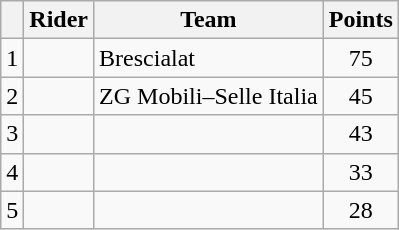<table class="wikitable">
<tr>
<th></th>
<th>Rider</th>
<th>Team</th>
<th>Points</th>
</tr>
<tr>
<td style="text-align:center;">1</td>
<td> </td>
<td>Brescialat</td>
<td style="text-align:center;">75</td>
</tr>
<tr>
<td style="text-align:center;">2</td>
<td></td>
<td>ZG Mobili–Selle Italia</td>
<td style="text-align:center;">45</td>
</tr>
<tr>
<td style="text-align:center;">3</td>
<td></td>
<td></td>
<td style="text-align:center;">43</td>
</tr>
<tr>
<td style="text-align:center;">4</td>
<td></td>
<td></td>
<td style="text-align:center;">33</td>
</tr>
<tr>
<td style="text-align:center;">5</td>
<td></td>
<td></td>
<td style="text-align:center;">28</td>
</tr>
</table>
